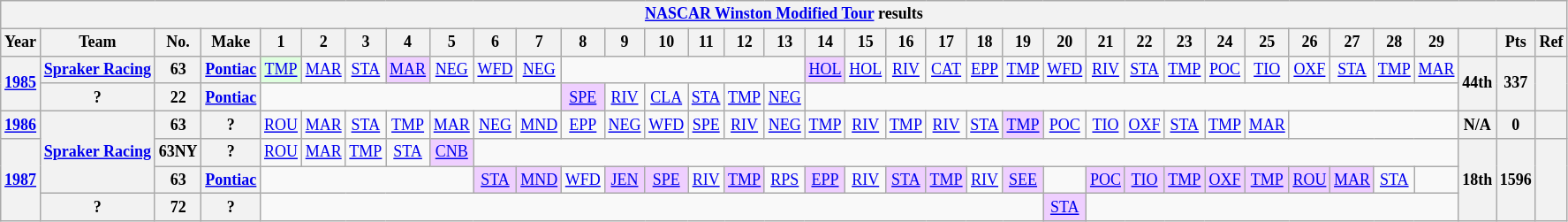<table class="wikitable" style="text-align:center; font-size:75%">
<tr>
<th colspan=38><a href='#'>NASCAR Winston Modified Tour</a> results</th>
</tr>
<tr>
<th>Year</th>
<th>Team</th>
<th>No.</th>
<th>Make</th>
<th>1</th>
<th>2</th>
<th>3</th>
<th>4</th>
<th>5</th>
<th>6</th>
<th>7</th>
<th>8</th>
<th>9</th>
<th>10</th>
<th>11</th>
<th>12</th>
<th>13</th>
<th>14</th>
<th>15</th>
<th>16</th>
<th>17</th>
<th>18</th>
<th>19</th>
<th>20</th>
<th>21</th>
<th>22</th>
<th>23</th>
<th>24</th>
<th>25</th>
<th>26</th>
<th>27</th>
<th>28</th>
<th>29</th>
<th></th>
<th>Pts</th>
<th>Ref</th>
</tr>
<tr>
<th rowspan=2><a href='#'>1985</a></th>
<th><a href='#'>Spraker Racing</a></th>
<th>63</th>
<th><a href='#'>Pontiac</a></th>
<td style="background:#DFFFDF;"><a href='#'>TMP</a><br></td>
<td><a href='#'>MAR</a></td>
<td><a href='#'>STA</a></td>
<td style="background:#EFCFFF;"><a href='#'>MAR</a><br></td>
<td><a href='#'>NEG</a></td>
<td><a href='#'>WFD</a></td>
<td><a href='#'>NEG</a></td>
<td colspan=6></td>
<td style="background:#EFCFFF;"><a href='#'>HOL</a><br></td>
<td><a href='#'>HOL</a></td>
<td><a href='#'>RIV</a></td>
<td><a href='#'>CAT</a></td>
<td><a href='#'>EPP</a></td>
<td><a href='#'>TMP</a></td>
<td><a href='#'>WFD</a></td>
<td><a href='#'>RIV</a></td>
<td><a href='#'>STA</a></td>
<td><a href='#'>TMP</a></td>
<td><a href='#'>POC</a></td>
<td><a href='#'>TIO</a></td>
<td><a href='#'>OXF</a></td>
<td><a href='#'>STA</a></td>
<td><a href='#'>TMP</a></td>
<td><a href='#'>MAR</a></td>
<th rowspan=2>44th</th>
<th rowspan=2>337</th>
<th rowspan=2></th>
</tr>
<tr>
<th>?</th>
<th>22</th>
<th><a href='#'>Pontiac</a></th>
<td colspan=7></td>
<td style="background:#EFCFFF;"><a href='#'>SPE</a><br></td>
<td><a href='#'>RIV</a></td>
<td><a href='#'>CLA</a></td>
<td><a href='#'>STA</a></td>
<td><a href='#'>TMP</a></td>
<td><a href='#'>NEG</a></td>
<td colspan=16></td>
</tr>
<tr>
<th><a href='#'>1986</a></th>
<th rowspan=3><a href='#'>Spraker Racing</a></th>
<th>63</th>
<th>?</th>
<td><a href='#'>ROU</a></td>
<td><a href='#'>MAR</a></td>
<td><a href='#'>STA</a></td>
<td><a href='#'>TMP</a></td>
<td><a href='#'>MAR</a></td>
<td><a href='#'>NEG</a></td>
<td><a href='#'>MND</a></td>
<td><a href='#'>EPP</a></td>
<td><a href='#'>NEG</a></td>
<td><a href='#'>WFD</a></td>
<td><a href='#'>SPE</a></td>
<td><a href='#'>RIV</a></td>
<td><a href='#'>NEG</a></td>
<td><a href='#'>TMP</a></td>
<td><a href='#'>RIV</a></td>
<td><a href='#'>TMP</a></td>
<td><a href='#'>RIV</a></td>
<td><a href='#'>STA</a></td>
<td style="background:#EFCFFF;"><a href='#'>TMP</a><br></td>
<td><a href='#'>POC</a></td>
<td><a href='#'>TIO</a></td>
<td><a href='#'>OXF</a></td>
<td><a href='#'>STA</a></td>
<td><a href='#'>TMP</a></td>
<td><a href='#'>MAR</a></td>
<td colspan=4></td>
<th>N/A</th>
<th>0</th>
<th></th>
</tr>
<tr>
<th rowspan=3><a href='#'>1987</a></th>
<th>63NY</th>
<th>?</th>
<td><a href='#'>ROU</a></td>
<td><a href='#'>MAR</a></td>
<td><a href='#'>TMP</a></td>
<td><a href='#'>STA</a></td>
<td style="background:#EFCFFF;"><a href='#'>CNB</a><br></td>
<td colspan=24></td>
<th rowspan=3>18th</th>
<th rowspan=3>1596</th>
<th rowspan=3></th>
</tr>
<tr>
<th>63</th>
<th><a href='#'>Pontiac</a></th>
<td colspan=5></td>
<td style="background:#EFCFFF;"><a href='#'>STA</a><br></td>
<td style="background:#EFCFFF;"><a href='#'>MND</a><br></td>
<td><a href='#'>WFD</a></td>
<td style="background:#EFCFFF;"><a href='#'>JEN</a><br></td>
<td style="background:#EFCFFF;"><a href='#'>SPE</a><br></td>
<td><a href='#'>RIV</a></td>
<td style="background:#EFCFFF;"><a href='#'>TMP</a><br></td>
<td><a href='#'>RPS</a></td>
<td style="background:#EFCFFF;"><a href='#'>EPP</a><br></td>
<td><a href='#'>RIV</a></td>
<td style="background:#EFCFFF;"><a href='#'>STA</a><br></td>
<td style="background:#EFCFFF;"><a href='#'>TMP</a><br></td>
<td><a href='#'>RIV</a></td>
<td style="background:#EFCFFF;"><a href='#'>SEE</a><br></td>
<td></td>
<td style="background:#EFCFFF;"><a href='#'>POC</a><br></td>
<td style="background:#EFCFFF;"><a href='#'>TIO</a><br></td>
<td style="background:#EFCFFF;"><a href='#'>TMP</a><br></td>
<td style="background:#EFCFFF;"><a href='#'>OXF</a><br></td>
<td style="background:#EFCFFF;"><a href='#'>TMP</a><br></td>
<td style="background:#EFCFFF;"><a href='#'>ROU</a><br></td>
<td style="background:#EFCFFF;"><a href='#'>MAR</a><br></td>
<td><a href='#'>STA</a></td>
<td></td>
</tr>
<tr>
<th>?</th>
<th>72</th>
<th>?</th>
<td colspan=19></td>
<td style="background:#EFCFFF;"><a href='#'>STA</a><br></td>
<td colspan=9></td>
</tr>
</table>
